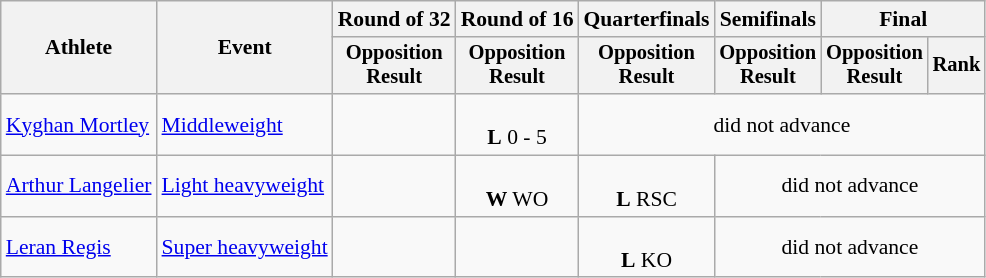<table class="wikitable" style="font-size:90%; text-align:center">
<tr>
<th rowspan=2>Athlete</th>
<th rowspan=2>Event</th>
<th>Round of 32</th>
<th>Round of 16</th>
<th>Quarterfinals</th>
<th>Semifinals</th>
<th colspan=2>Final</th>
</tr>
<tr style="font-size:95%">
<th>Opposition<br>Result</th>
<th>Opposition<br>Result</th>
<th>Opposition<br>Result</th>
<th>Opposition<br>Result</th>
<th>Opposition<br>Result</th>
<th>Rank</th>
</tr>
<tr>
<td align=left><a href='#'>Kyghan Mortley</a></td>
<td align=left><a href='#'>Middleweight</a></td>
<td></td>
<td><br><strong>L</strong> 0 - 5</td>
<td colspan=4>did not advance</td>
</tr>
<tr>
<td align=left><a href='#'>Arthur Langelier</a></td>
<td align=left><a href='#'>Light heavyweight</a></td>
<td></td>
<td><br><strong>W</strong> WO</td>
<td><br><strong>L</strong> RSC</td>
<td colspan=3>did not advance</td>
</tr>
<tr>
<td align=left><a href='#'>Leran Regis</a></td>
<td align=left><a href='#'>Super heavyweight</a></td>
<td></td>
<td></td>
<td><br><strong>L</strong> KO</td>
<td colspan=3>did not advance</td>
</tr>
</table>
